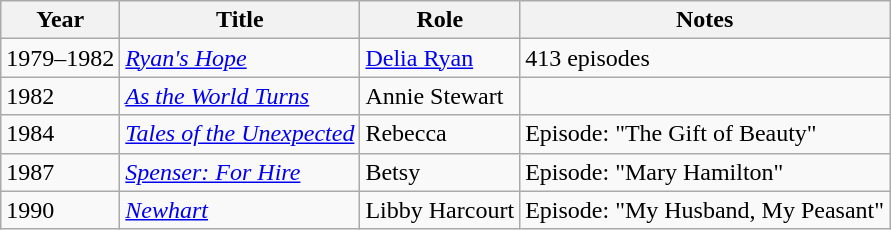<table class="wikitable sortable">
<tr>
<th>Year</th>
<th>Title</th>
<th>Role</th>
<th>Notes</th>
</tr>
<tr>
<td>1979–1982</td>
<td><em><a href='#'>Ryan's Hope</a></em></td>
<td><a href='#'>Delia Ryan</a></td>
<td>413 episodes</td>
</tr>
<tr>
<td>1982</td>
<td><em><a href='#'>As the World Turns</a></em></td>
<td>Annie Stewart</td>
<td></td>
</tr>
<tr>
<td>1984</td>
<td><a href='#'><em>Tales of the Unexpected</em></a></td>
<td>Rebecca</td>
<td>Episode: "The Gift of Beauty"</td>
</tr>
<tr>
<td>1987</td>
<td><em><a href='#'>Spenser: For Hire</a></em></td>
<td>Betsy</td>
<td>Episode: "Mary Hamilton"</td>
</tr>
<tr>
<td>1990</td>
<td><em><a href='#'>Newhart</a></em></td>
<td>Libby Harcourt</td>
<td>Episode: "My Husband, My Peasant"</td>
</tr>
</table>
